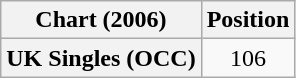<table class="wikitable plainrowheaders" style="text-align:center">
<tr>
<th>Chart (2006)</th>
<th>Position</th>
</tr>
<tr>
<th scope="row">UK Singles (OCC)</th>
<td>106</td>
</tr>
</table>
